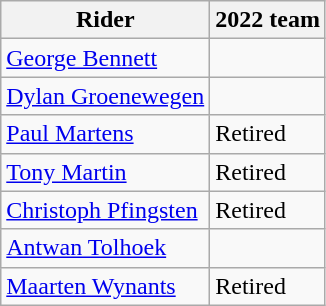<table class="wikitable">
<tr>
<th>Rider</th>
<th>2022 team</th>
</tr>
<tr>
<td><a href='#'>George Bennett</a></td>
<td></td>
</tr>
<tr>
<td><a href='#'>Dylan Groenewegen</a></td>
<td></td>
</tr>
<tr>
<td><a href='#'>Paul Martens</a></td>
<td>Retired</td>
</tr>
<tr>
<td><a href='#'>Tony Martin</a></td>
<td>Retired</td>
</tr>
<tr>
<td><a href='#'>Christoph Pfingsten</a></td>
<td>Retired</td>
</tr>
<tr>
<td><a href='#'>Antwan Tolhoek</a></td>
<td></td>
</tr>
<tr>
<td><a href='#'>Maarten Wynants</a></td>
<td>Retired</td>
</tr>
</table>
